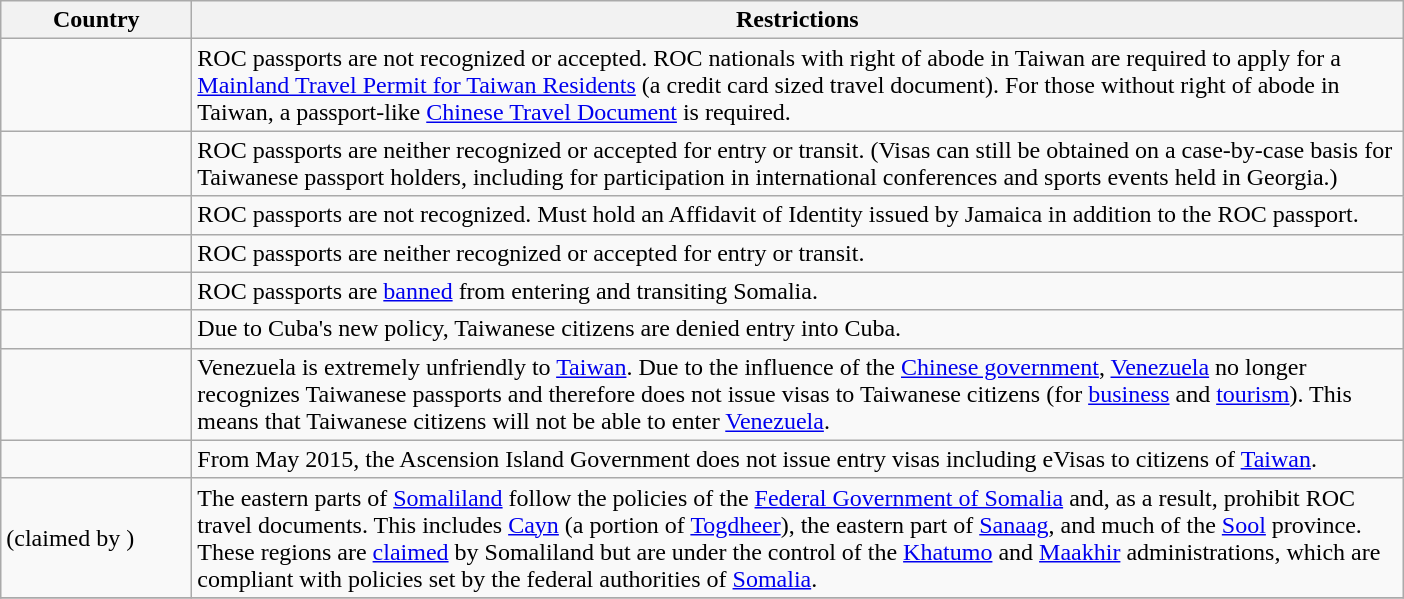<table class="wikitable">
<tr>
<th width=120>Country</th>
<th width=800>Restrictions</th>
</tr>
<tr>
<td></td>
<td>ROC passports are not recognized or accepted. ROC nationals with right of abode in Taiwan are required to apply for a <a href='#'>Mainland Travel Permit for Taiwan Residents</a> (a credit card sized travel document). For those without right of abode in Taiwan, a passport-like <a href='#'>Chinese Travel Document</a> is required.</td>
</tr>
<tr>
<td></td>
<td>ROC passports are neither recognized or accepted for entry or transit. (Visas can still be obtained on a case-by-case basis for Taiwanese passport holders, including for participation in international conferences and sports events held in Georgia.)</td>
</tr>
<tr>
<td></td>
<td>ROC passports are not recognized. Must hold an Affidavit of Identity issued by Jamaica in addition to the ROC passport.</td>
</tr>
<tr>
<td></td>
<td>ROC passports are neither recognized or accepted for entry or transit.</td>
</tr>
<tr>
<td></td>
<td>ROC passports are <a href='#'>banned</a> from entering and transiting Somalia.</td>
</tr>
<tr>
<td></td>
<td>Due to Cuba's new policy, Taiwanese citizens are denied entry into Cuba.</td>
</tr>
<tr>
<td></td>
<td>Venezuela is extremely unfriendly to <a href='#'>Taiwan</a>. Due to the influence of the <a href='#'>Chinese government</a>, <a href='#'>Venezuela</a> no longer recognizes Taiwanese passports and therefore does not issue visas to Taiwanese citizens (for <a href='#'>business</a> and <a href='#'>tourism</a>). This means that Taiwanese citizens will not be able to enter <a href='#'>Venezuela</a>.</td>
</tr>
<tr>
<td></td>
<td>From May 2015, the Ascension Island Government does not issue entry visas including eVisas to citizens of <a href='#'>Taiwan</a>.</td>
</tr>
<tr>
<td> (claimed by )</td>
<td>The eastern parts of <a href='#'>Somaliland</a> follow the policies of the <a href='#'>Federal Government of Somalia</a> and, as a result, prohibit ROC travel documents. This includes <a href='#'>Cayn</a> (a portion of <a href='#'>Togdheer</a>), the eastern part of <a href='#'>Sanaag</a>, and much of the <a href='#'>Sool</a> province. These regions are <a href='#'>claimed</a> by Somaliland but are under the control of the <a href='#'>Khatumo</a> and <a href='#'>Maakhir</a> administrations, which are compliant with policies set by the federal authorities of <a href='#'>Somalia</a>.</td>
</tr>
<tr>
</tr>
</table>
